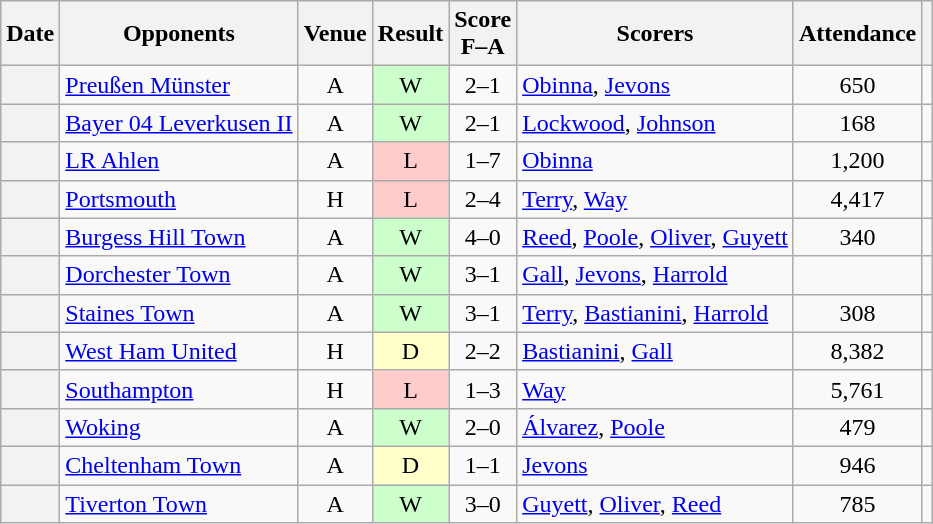<table class="wikitable plainrowheaders sortable" style="text-align:center">
<tr>
<th scope=col>Date</th>
<th scope=col>Opponents</th>
<th scope=col>Venue</th>
<th scope=col>Result</th>
<th scope=col>Score<br>F–A</th>
<th scope=col class=unsortable>Scorers</th>
<th scope=col>Attendance</th>
<th scope=col class=unsortable></th>
</tr>
<tr>
<th scope=row></th>
<td align=left><a href='#'>Preußen Münster</a></td>
<td>A</td>
<td style="background-color:#CCFFCC">W</td>
<td>2–1</td>
<td align="left"><a href='#'>Obinna</a>, <a href='#'>Jevons</a></td>
<td>650</td>
<td></td>
</tr>
<tr>
<th scope=row></th>
<td align=left><a href='#'>Bayer 04 Leverkusen II</a></td>
<td>A</td>
<td style="background-color:#CCFFCC">W</td>
<td>2–1</td>
<td align="left"><a href='#'>Lockwood</a>, <a href='#'>Johnson</a></td>
<td>168</td>
<td></td>
</tr>
<tr>
<th scope=row></th>
<td align=left><a href='#'>LR Ahlen</a></td>
<td>A</td>
<td style="background-color:#FFCCCC">L</td>
<td>1–7</td>
<td align="left"><a href='#'>Obinna</a></td>
<td>1,200</td>
<td></td>
</tr>
<tr>
<th scope=row></th>
<td align=left><a href='#'>Portsmouth</a></td>
<td>H</td>
<td style="background-color:#FFCCCC">L</td>
<td>2–4</td>
<td align="left"><a href='#'>Terry</a>, <a href='#'>Way</a></td>
<td>4,417</td>
<td></td>
</tr>
<tr>
<th scope=row></th>
<td align=left><a href='#'>Burgess Hill Town</a></td>
<td>A</td>
<td style="background-color:#CCFFCC">W</td>
<td>4–0</td>
<td align="left"><a href='#'>Reed</a>, <a href='#'>Poole</a>, <a href='#'>Oliver</a>, <a href='#'>Guyett</a></td>
<td>340</td>
<td></td>
</tr>
<tr>
<th scope=row></th>
<td align=left><a href='#'>Dorchester Town</a></td>
<td>A</td>
<td style="background-color:#CCFFCC">W</td>
<td>3–1</td>
<td align="left"><a href='#'>Gall</a>, <a href='#'>Jevons</a>, <a href='#'>Harrold</a></td>
<td></td>
<td></td>
</tr>
<tr>
<th scope=row></th>
<td align=left><a href='#'>Staines Town</a></td>
<td>A</td>
<td style="background-color:#CCFFCC">W</td>
<td>3–1</td>
<td align="left"><a href='#'>Terry</a>, <a href='#'>Bastianini</a>, <a href='#'>Harrold</a></td>
<td>308</td>
<td></td>
</tr>
<tr>
<th scope=row></th>
<td align=left><a href='#'>West Ham United</a></td>
<td>H</td>
<td style="background-color:#FFFFCC">D</td>
<td>2–2</td>
<td align="left"><a href='#'>Bastianini</a>, <a href='#'>Gall</a></td>
<td>8,382</td>
<td></td>
</tr>
<tr>
<th scope=row></th>
<td align=left><a href='#'>Southampton</a></td>
<td>H</td>
<td style="background-color:#FFCCCC">L</td>
<td>1–3</td>
<td align="left"><a href='#'>Way</a></td>
<td>5,761</td>
<td></td>
</tr>
<tr>
<th scope=row></th>
<td align=left><a href='#'>Woking</a></td>
<td>A</td>
<td style="background-color:#CCFFCC">W</td>
<td>2–0</td>
<td align="left"><a href='#'>Álvarez</a>, <a href='#'>Poole</a></td>
<td>479</td>
<td></td>
</tr>
<tr>
<th scope=row></th>
<td align=left><a href='#'>Cheltenham Town</a></td>
<td>A</td>
<td style="background-color:#FFFFCC">D</td>
<td>1–1</td>
<td align="left"><a href='#'>Jevons</a></td>
<td>946</td>
<td></td>
</tr>
<tr>
<th scope=row></th>
<td align=left><a href='#'>Tiverton Town</a></td>
<td>A</td>
<td style="background-color:#CCFFCC">W</td>
<td>3–0</td>
<td align="left"><a href='#'>Guyett</a>, <a href='#'>Oliver</a>, <a href='#'>Reed</a></td>
<td>785</td>
<td></td>
</tr>
</table>
